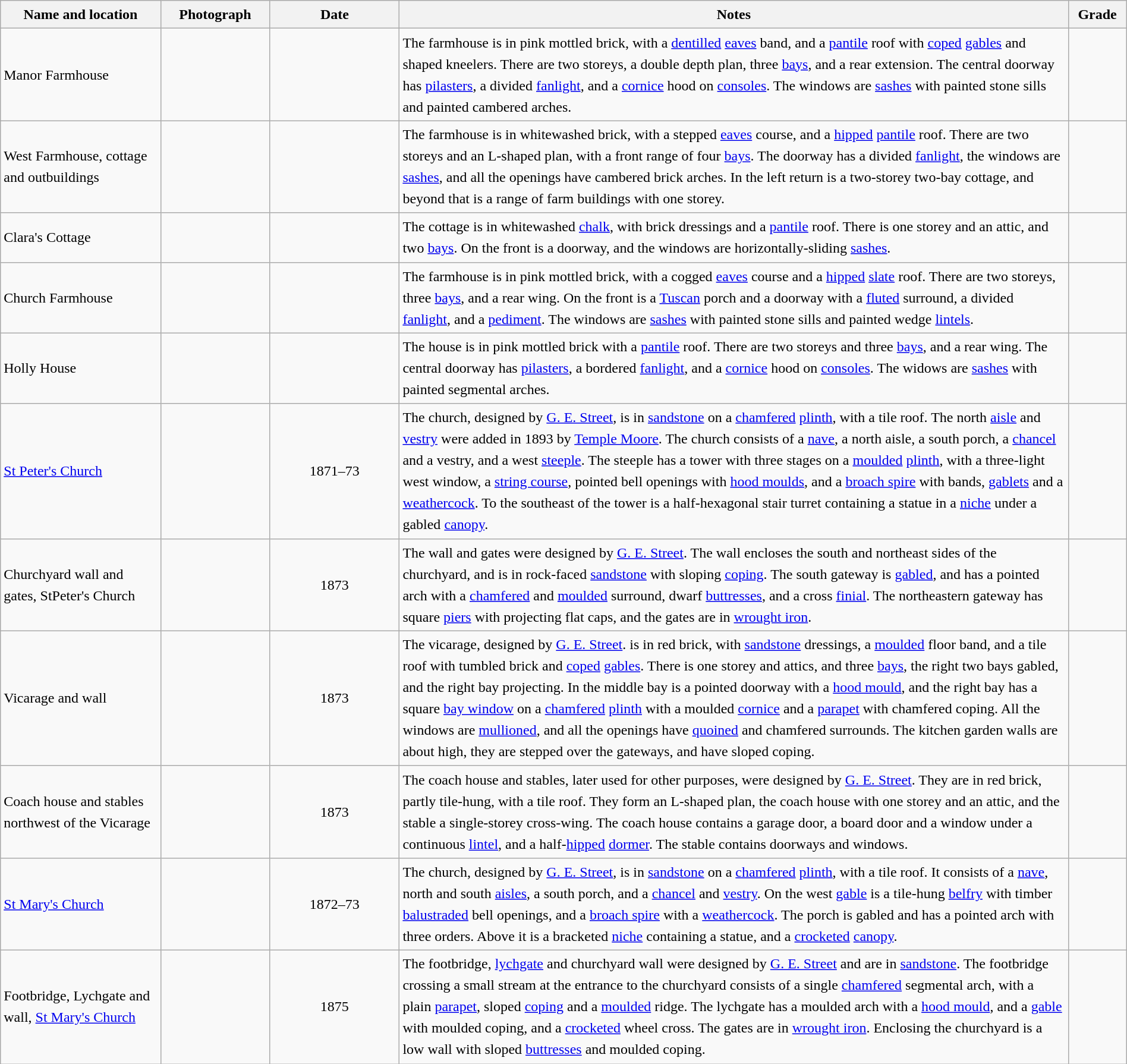<table class="wikitable sortable plainrowheaders" style="width:100%; border:0px; text-align:left; line-height:150%">
<tr>
<th scope="col"  style="width:150px">Name and location</th>
<th scope="col"  style="width:100px" class="unsortable">Photograph</th>
<th scope="col"  style="width:120px">Date</th>
<th scope="col"  style="width:650px" class="unsortable">Notes</th>
<th scope="col"  style="width:50px">Grade</th>
</tr>
<tr>
<td>Manor Farmhouse<br></td>
<td></td>
<td align="center"></td>
<td>The farmhouse is in pink mottled brick, with a <a href='#'>dentilled</a> <a href='#'>eaves</a> band, and a <a href='#'>pantile</a> roof with <a href='#'>coped</a> <a href='#'>gables</a> and shaped kneelers. There are two storeys, a double depth plan, three <a href='#'>bays</a>, and a rear extension. The central doorway has <a href='#'>pilasters</a>, a divided <a href='#'>fanlight</a>, and a <a href='#'>cornice</a> hood on <a href='#'>consoles</a>. The windows are <a href='#'>sashes</a> with painted stone sills and painted cambered arches.</td>
<td align="center" ></td>
</tr>
<tr>
<td>West Farmhouse, cottage and outbuildings<br></td>
<td></td>
<td align="center"></td>
<td>The farmhouse is in whitewashed brick, with a stepped <a href='#'>eaves</a> course, and a <a href='#'>hipped</a> <a href='#'>pantile</a> roof. There are two storeys and an L-shaped plan, with a front range of four <a href='#'>bays</a>. The doorway has a divided <a href='#'>fanlight</a>, the windows are <a href='#'>sashes</a>, and all the openings have cambered brick arches. In the left return is a two-storey two-bay cottage, and beyond that is a range of farm buildings with one storey.</td>
<td align="center" ></td>
</tr>
<tr>
<td>Clara's Cottage<br></td>
<td></td>
<td align="center"></td>
<td>The cottage is in whitewashed <a href='#'>chalk</a>, with brick dressings and a <a href='#'>pantile</a> roof. There is one storey and an attic, and two <a href='#'>bays</a>. On the front is a doorway, and the windows are horizontally-sliding <a href='#'>sashes</a>.</td>
<td align="center" ></td>
</tr>
<tr>
<td>Church Farmhouse<br></td>
<td></td>
<td align="center"></td>
<td>The farmhouse is in pink mottled brick, with a cogged <a href='#'>eaves</a> course and a <a href='#'>hipped</a> <a href='#'>slate</a> roof. There are two storeys, three <a href='#'>bays</a>, and a rear wing. On the front is a <a href='#'>Tuscan</a> porch and a doorway with a <a href='#'>fluted</a> surround, a divided <a href='#'>fanlight</a>, and a <a href='#'>pediment</a>. The windows are <a href='#'>sashes</a> with painted stone sills and painted wedge <a href='#'>lintels</a>.</td>
<td align="center" ></td>
</tr>
<tr>
<td>Holly House<br></td>
<td></td>
<td align="center"></td>
<td>The house is in pink mottled brick with a <a href='#'>pantile</a> roof. There are two storeys and three <a href='#'>bays</a>, and a rear wing. The central doorway has <a href='#'>pilasters</a>, a bordered <a href='#'>fanlight</a>, and a <a href='#'>cornice</a> hood on <a href='#'>consoles</a>. The widows are <a href='#'>sashes</a> with painted segmental arches.</td>
<td align="center" ></td>
</tr>
<tr>
<td><a href='#'>St Peter's Church</a><br></td>
<td></td>
<td align="center">1871–73</td>
<td>The church, designed by <a href='#'>G. E. Street</a>, is in <a href='#'>sandstone</a> on a <a href='#'>chamfered</a> <a href='#'>plinth</a>, with a tile roof.  The north <a href='#'>aisle</a> and <a href='#'>vestry</a> were added in 1893 by <a href='#'>Temple Moore</a>. The church consists of a <a href='#'>nave</a>, a north aisle, a south porch, a <a href='#'>chancel</a> and a vestry, and a west <a href='#'>steeple</a>. The steeple has a tower with three stages on a <a href='#'>moulded</a> <a href='#'>plinth</a>, with a three-light west window, a <a href='#'>string course</a>, pointed bell openings with <a href='#'>hood moulds</a>, and a <a href='#'>broach spire</a> with bands, <a href='#'>gablets</a> and a <a href='#'>weathercock</a>. To the southeast of the tower is a half-hexagonal stair turret containing a statue in a <a href='#'>niche</a> under a gabled <a href='#'>canopy</a>.</td>
<td align="center" ></td>
</tr>
<tr>
<td>Churchyard wall and gates, StPeter's Church<br></td>
<td></td>
<td align="center">1873</td>
<td>The wall and gates were designed by <a href='#'>G. E. Street</a>. The wall encloses the south and northeast sides of the churchyard, and is in rock-faced <a href='#'>sandstone</a> with sloping <a href='#'>coping</a>. The south gateway is <a href='#'>gabled</a>, and has a pointed arch with a <a href='#'>chamfered</a> and <a href='#'>moulded</a> surround, dwarf <a href='#'>buttresses</a>, and a cross <a href='#'>finial</a>. The northeastern gateway has square <a href='#'>piers</a>  with projecting flat caps, and the gates are in <a href='#'>wrought iron</a>.</td>
<td align="center" ></td>
</tr>
<tr>
<td>Vicarage and wall<br></td>
<td></td>
<td align="center">1873</td>
<td>The vicarage, designed by <a href='#'>G. E. Street</a>. is in red brick, with <a href='#'>sandstone</a> dressings, a <a href='#'>moulded</a> floor band,  and a tile roof with tumbled brick and <a href='#'>coped</a> <a href='#'>gables</a>. There is one storey and attics, and three <a href='#'>bays</a>, the right two bays gabled, and the right bay projecting. In the middle bay is a pointed doorway with a <a href='#'>hood mould</a>, and the right bay has a square <a href='#'>bay window</a> on a <a href='#'>chamfered</a> <a href='#'>plinth</a> with a moulded <a href='#'>cornice</a> and a <a href='#'>parapet</a> with chamfered coping. All the windows are <a href='#'>mullioned</a>, and all the openings have <a href='#'>quoined</a> and chamfered surrounds. The kitchen garden walls are about  high, they are stepped over the gateways, and have sloped coping.</td>
<td align="center" ></td>
</tr>
<tr>
<td>Coach house and stables northwest of the Vicarage<br></td>
<td></td>
<td align="center">1873</td>
<td>The coach house and stables, later used for other purposes, were designed by <a href='#'>G. E. Street</a>. They are in red brick, partly tile-hung, with a tile roof. They form an L-shaped plan, the coach house with one storey and an attic, and the stable a single-storey cross-wing. The coach house contains a garage door, a board door and a window under a continuous <a href='#'>lintel</a>, and a half-<a href='#'>hipped</a> <a href='#'>dormer</a>. The stable contains doorways and windows.</td>
<td align="center" ></td>
</tr>
<tr>
<td><a href='#'>St Mary's Church</a><br></td>
<td></td>
<td align="center">1872–73</td>
<td>The church, designed by <a href='#'>G. E. Street</a>, is in <a href='#'>sandstone</a> on a <a href='#'>chamfered</a> <a href='#'>plinth</a>, with a tile roof. It consists of a <a href='#'>nave</a>, north and south <a href='#'>aisles</a>, a south porch, and a <a href='#'>chancel</a> and <a href='#'>vestry</a>. On the west <a href='#'>gable</a> is a tile-hung <a href='#'>belfry</a> with timber <a href='#'>balustraded</a> bell openings, and a <a href='#'>broach spire</a> with a <a href='#'>weathercock</a>. The porch is gabled and has a pointed arch with three orders. Above it is a bracketed <a href='#'>niche</a> containing a statue, and a <a href='#'>crocketed</a> <a href='#'>canopy</a>.</td>
<td align="center" ></td>
</tr>
<tr>
<td>Footbridge, Lychgate and wall, <a href='#'>St Mary's Church</a><br></td>
<td></td>
<td align="center">1875</td>
<td>The footbridge, <a href='#'>lychgate</a> and churchyard wall were designed by <a href='#'>G. E. Street</a> and are in <a href='#'>sandstone</a>.  The footbridge crossing a small stream at the entrance to the churchyard consists of a single <a href='#'>chamfered</a> segmental arch, with a plain <a href='#'>parapet</a>, sloped <a href='#'>coping</a> and a <a href='#'>moulded</a> ridge. The lychgate has a moulded arch with a <a href='#'>hood mould</a>, and a <a href='#'>gable</a> with moulded coping, and a <a href='#'>crocketed</a> wheel cross. The gates are in <a href='#'>wrought iron</a>. Enclosing the churchyard is a low wall with sloped <a href='#'>buttresses</a> and moulded coping.</td>
<td align="center" ></td>
</tr>
<tr>
</tr>
</table>
